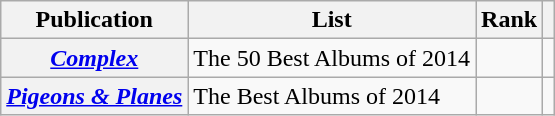<table class="wikitable sortable plainrowheaders" style="border:none; margin:0;">
<tr>
<th scope="col">Publication</th>
<th scope="col" class="unsortable">List</th>
<th scope="col" data-sort-type="number">Rank</th>
<th scope="col" class="unsortable"></th>
</tr>
<tr>
<th scope="row"><em><a href='#'>Complex</a></em></th>
<td>The 50 Best Albums of 2014</td>
<td></td>
<td></td>
</tr>
<tr>
<th scope="row"><em><a href='#'>Pigeons & Planes</a></em></th>
<td>The Best Albums of 2014</td>
<td></td>
<td></td>
</tr>
</table>
